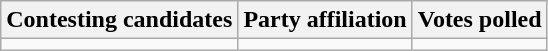<table class="wikitable sortable">
<tr>
<th>Contesting candidates</th>
<th>Party affiliation</th>
<th>Votes polled</th>
</tr>
<tr>
<td></td>
<td></td>
<td></td>
</tr>
</table>
